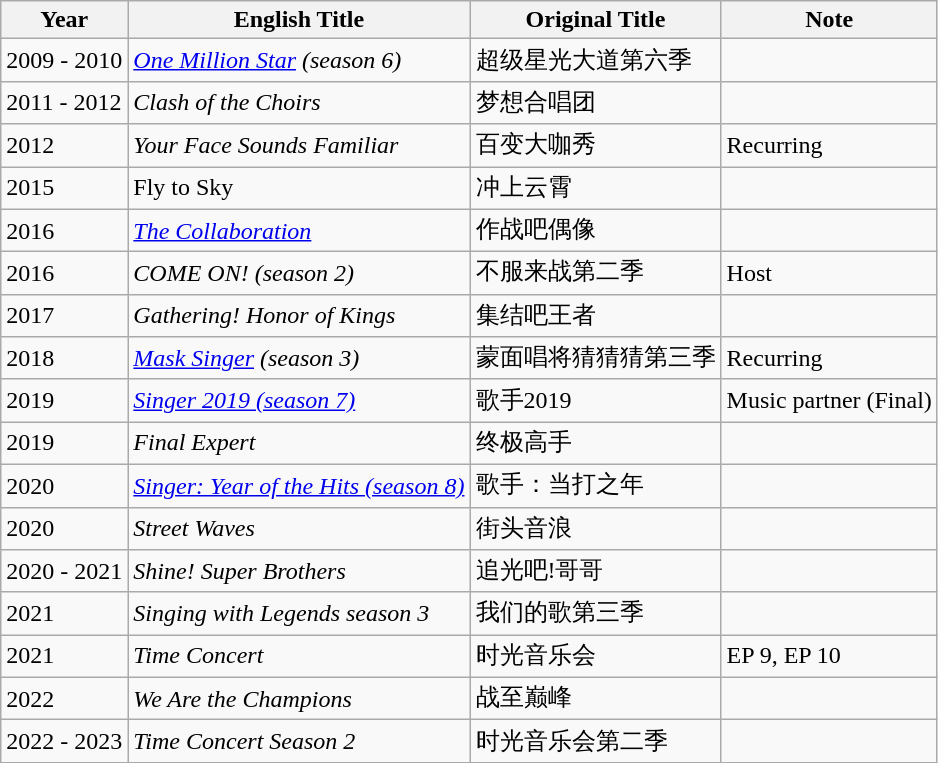<table class="wikitable">
<tr>
<th>Year</th>
<th>English Title</th>
<th>Original Title</th>
<th>Note</th>
</tr>
<tr>
<td>2009 - 2010</td>
<td><em><a href='#'>One Million Star</a> (season 6)</em></td>
<td>超级星光大道第六季</td>
<td></td>
</tr>
<tr>
<td>2011 - 2012</td>
<td><em>Clash of the Choirs</em></td>
<td>梦想合唱团</td>
<td></td>
</tr>
<tr>
<td>2012</td>
<td><em>Your Face Sounds Familiar</em></td>
<td>百变大咖秀</td>
<td>Recurring</td>
</tr>
<tr>
<td>2015</td>
<td>Fly to Sky</td>
<td>冲上云霄</td>
<td></td>
</tr>
<tr>
<td>2016</td>
<td><em><a href='#'>The Collaboration</a></em></td>
<td>作战吧偶像</td>
<td></td>
</tr>
<tr>
<td>2016</td>
<td><em>COME ON! (season 2)</em></td>
<td>不服来战第二季</td>
<td>Host</td>
</tr>
<tr>
<td>2017</td>
<td><em>Gathering! Honor of Kings</em></td>
<td>集结吧王者</td>
<td></td>
</tr>
<tr>
<td>2018</td>
<td><em><a href='#'>Mask Singer</a> (season 3)</em></td>
<td>蒙面唱将猜猜猜第三季</td>
<td>Recurring</td>
</tr>
<tr>
<td>2019</td>
<td><em><a href='#'>Singer 2019 (season 7)</a></em></td>
<td>歌手2019</td>
<td>Music partner (Final)</td>
</tr>
<tr>
<td>2019</td>
<td><em>Final Expert</em></td>
<td>终极高手</td>
<td></td>
</tr>
<tr>
<td>2020</td>
<td><em><a href='#'>Singer: Year of the Hits (season 8)</a></em></td>
<td>歌手：当打之年</td>
<td></td>
</tr>
<tr>
<td>2020</td>
<td><em>Street Waves</em></td>
<td>街头音浪</td>
<td></td>
</tr>
<tr>
<td>2020 - 2021</td>
<td><em>Shine! Super Brothers</em></td>
<td>追光吧!哥哥</td>
<td></td>
</tr>
<tr>
<td>2021</td>
<td><em>Singing with Legends season 3</em></td>
<td>我们的歌第三季</td>
<td></td>
</tr>
<tr>
<td>2021</td>
<td><em>Time Concert</em></td>
<td>时光音乐会</td>
<td>EP 9, EP 10</td>
</tr>
<tr>
<td>2022</td>
<td><em>We Are the Champions</em></td>
<td>战至巅峰</td>
<td></td>
</tr>
<tr>
<td>2022 - 2023</td>
<td><em>Time Concert Season 2</em></td>
<td>时光音乐会第二季</td>
<td></td>
</tr>
</table>
